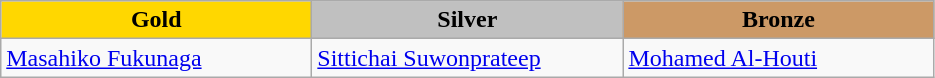<table class="wikitable" style="text-align:left">
<tr align="center">
<td width=200 bgcolor=gold><strong>Gold</strong></td>
<td width=200 bgcolor=silver><strong>Silver</strong></td>
<td width=200 bgcolor=CC9966><strong>Bronze</strong></td>
</tr>
<tr>
<td><a href='#'>Masahiko Fukunaga</a><br><em></em></td>
<td><a href='#'>Sittichai Suwonprateep</a><br><em></em></td>
<td><a href='#'>Mohamed Al-Houti</a><br><em></em></td>
</tr>
</table>
